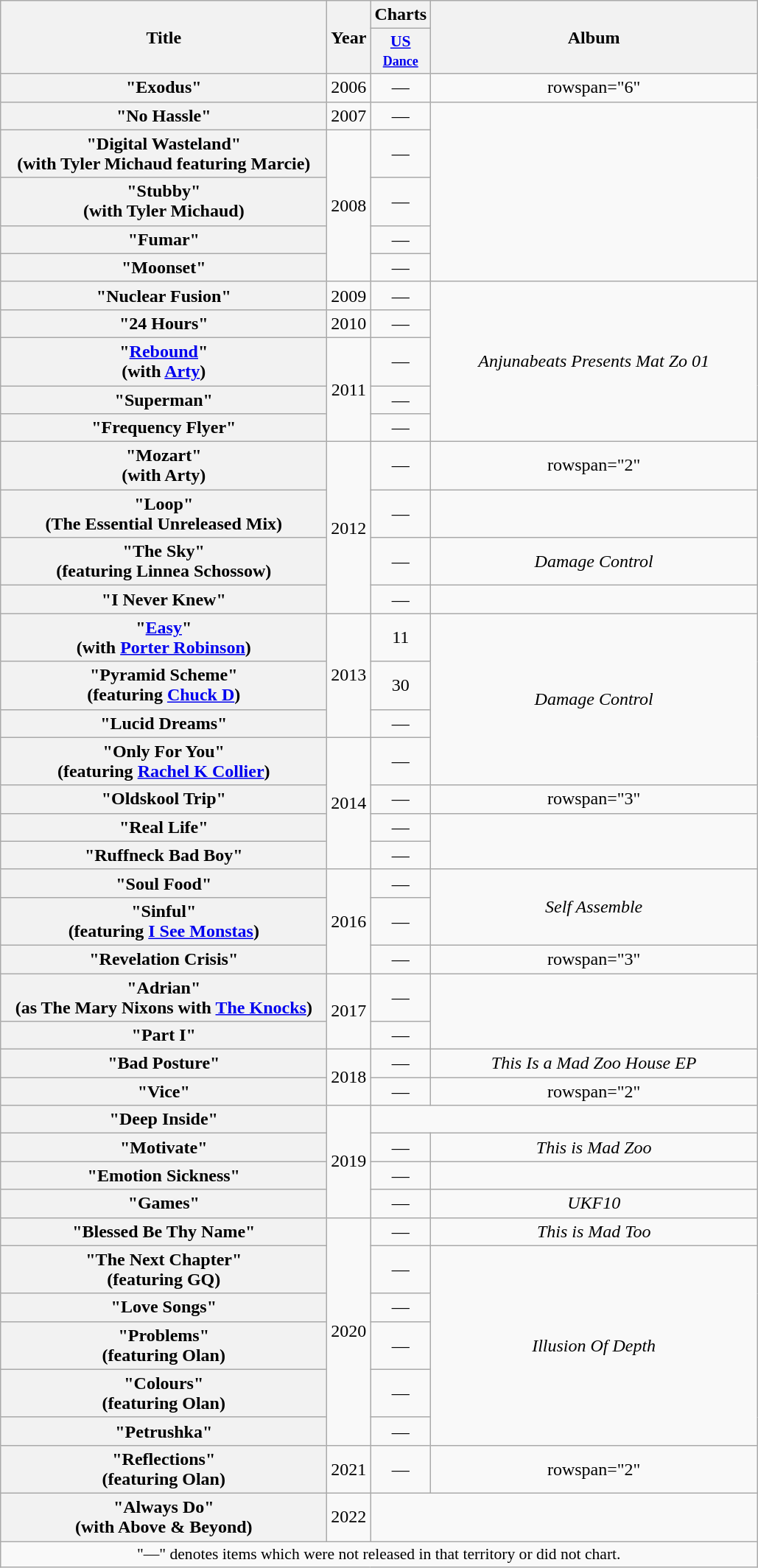<table class="wikitable plainrowheaders" style="text-align:center;">
<tr>
<th scope="col" rowspan="2" style="width:18em;">Title</th>
<th scope="col" rowspan="2">Year</th>
<th scope="col" colspan="1">Charts</th>
<th scope="col" rowspan="2" style="width:18em;">Album</th>
</tr>
<tr>
<th scope="col" style="width:3em;font-size:90%;"><a href='#'>US<br><small>Dance</small></a><br></th>
</tr>
<tr>
<th scope="row">"Exodus"</th>
<td>2006</td>
<td>—</td>
<td>rowspan="6" </td>
</tr>
<tr>
<th scope="row">"No Hassle"</th>
<td>2007</td>
<td>—</td>
</tr>
<tr>
<th scope="row">"Digital Wasteland" <br><span>(with Tyler Michaud featuring Marcie)</span></th>
<td rowspan="4">2008</td>
<td>—</td>
</tr>
<tr>
<th scope="row">"Stubby" <br><span>(with Tyler Michaud)</span></th>
<td>—</td>
</tr>
<tr>
<th scope="row">"Fumar"</th>
<td>—</td>
</tr>
<tr>
<th scope="row">"Moonset"</th>
<td>—</td>
</tr>
<tr>
<th scope="row">"Nuclear Fusion"</th>
<td>2009</td>
<td>—</td>
<td rowspan="5"><em>Anjunabeats Presents Mat Zo 01</em></td>
</tr>
<tr>
<th scope="row">"24 Hours"</th>
<td>2010</td>
<td>—</td>
</tr>
<tr>
<th scope="row">"<a href='#'>Rebound</a>" <br><span>(with <a href='#'>Arty</a>)</span></th>
<td rowspan="3">2011</td>
<td>—</td>
</tr>
<tr>
<th scope="row">"Superman"</th>
<td>—</td>
</tr>
<tr>
<th scope="row">"Frequency Flyer"</th>
<td>—</td>
</tr>
<tr>
<th scope="row">"Mozart" <br><span>(with Arty)</span></th>
<td rowspan="4">2012</td>
<td>—</td>
<td>rowspan="2" </td>
</tr>
<tr>
<th scope="row">"Loop" <br><span>(The Essential Unreleased Mix)</span></th>
<td>—</td>
</tr>
<tr>
<th scope="row">"The Sky" <br><span>(featuring Linnea Schossow)</span></th>
<td>—</td>
<td><em>Damage Control</em></td>
</tr>
<tr>
<th scope="row">"I Never Knew"</th>
<td>—</td>
<td></td>
</tr>
<tr>
<th scope="row">"<a href='#'>Easy</a>" <br><span>(with <a href='#'>Porter Robinson</a>)</span></th>
<td rowspan="3">2013</td>
<td>11</td>
<td rowspan="4"><em>Damage Control</em></td>
</tr>
<tr>
<th scope="row">"Pyramid Scheme" <br><span>(featuring <a href='#'>Chuck D</a>)</span></th>
<td>30</td>
</tr>
<tr>
<th scope="row">"Lucid Dreams"</th>
<td>—</td>
</tr>
<tr>
<th scope="row">"Only For You" <br><span>(featuring <a href='#'>Rachel K Collier</a>)</span></th>
<td rowspan="4">2014</td>
<td>—</td>
</tr>
<tr>
<th scope="row">"Oldskool Trip"</th>
<td>—</td>
<td>rowspan="3" </td>
</tr>
<tr>
<th scope="row">"Real Life"</th>
<td>—</td>
</tr>
<tr>
<th scope="row">"Ruffneck Bad Boy"</th>
<td>—</td>
</tr>
<tr>
<th scope="row">"Soul Food"</th>
<td rowspan="3">2016</td>
<td>—</td>
<td rowspan="2"><em>Self Assemble</em></td>
</tr>
<tr>
<th scope="row">"Sinful" <br><span>(featuring <a href='#'>I See Monstas</a>)</span></th>
<td>—</td>
</tr>
<tr>
<th scope="row">"Revelation Crisis"</th>
<td>—</td>
<td>rowspan="3" </td>
</tr>
<tr>
<th scope="row">"Adrian" <br><span>(as The Mary Nixons with <a href='#'>The Knocks</a>)</span></th>
<td rowspan="2">2017</td>
<td>—</td>
</tr>
<tr>
<th scope="row">"Part I"</th>
<td>—</td>
</tr>
<tr>
<th scope="row">"Bad Posture"</th>
<td rowspan="2">2018</td>
<td>—</td>
<td><em>This Is a Mad Zoo House EP</em></td>
</tr>
<tr>
<th scope="row">"Vice"</th>
<td>—</td>
<td>rowspan="2" </td>
</tr>
<tr>
<th scope="row">"Deep Inside"</th>
<td rowspan="4">2019</td>
</tr>
<tr>
<th scope="row">"Motivate"</th>
<td>—</td>
<td><em>This is Mad Zoo</em></td>
</tr>
<tr>
<th scope="row">"Emotion Sickness"</th>
<td>—</td>
<td></td>
</tr>
<tr>
<th scope="row">"Games"</th>
<td>—</td>
<td><em>UKF10</em></td>
</tr>
<tr>
<th scope="row">"Blessed Be Thy Name"</th>
<td rowspan="6">2020</td>
<td>—</td>
<td><em>This is Mad Too</em></td>
</tr>
<tr>
<th scope="row">"The Next Chapter" <br><span>(featuring GQ)</span></th>
<td>—</td>
<td rowspan="5"><em>Illusion Of Depth</em></td>
</tr>
<tr>
<th scope="row">"Love Songs"</th>
<td>—</td>
</tr>
<tr>
<th scope="row">"Problems" <br><span>(featuring Olan)</span></th>
<td>—</td>
</tr>
<tr>
<th scope="row">"Colours" <br><span>(featuring Olan)</span></th>
<td>—</td>
</tr>
<tr>
<th scope="row">"Petrushka"</th>
<td>—</td>
</tr>
<tr>
<th scope="row">"Reflections" <br><span>(featuring Olan)</span></th>
<td>2021</td>
<td>—</td>
<td>rowspan="2" </td>
</tr>
<tr>
<th scope="row">"Always Do" <br><span>(with Above & Beyond)</span></th>
<td>2022</td>
</tr>
<tr>
<td colspan="6" style="text-align:center; font-size:90%;">"—" denotes items which were not released in that territory or did not chart.</td>
</tr>
</table>
